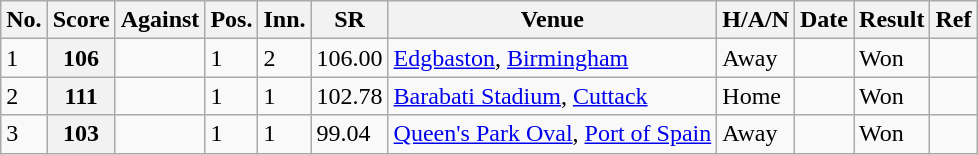<table class="wikitable sortable">
<tr>
<th>No.</th>
<th>Score</th>
<th>Against</th>
<th>Pos.</th>
<th>Inn.</th>
<th>SR</th>
<th>Venue</th>
<th>H/A/N</th>
<th>Date</th>
<th>Result</th>
<th scope="col" class="unsortable">Ref</th>
</tr>
<tr>
<td>1</td>
<th scope="row"> 106</th>
<td></td>
<td>1</td>
<td>2</td>
<td>106.00</td>
<td><a href='#'>Edgbaston</a>, <a href='#'>Birmingham</a></td>
<td>Away</td>
<td></td>
<td>Won</td>
<td></td>
</tr>
<tr>
<td>2</td>
<th scope="row"> 111</th>
<td></td>
<td>1</td>
<td>1</td>
<td>102.78</td>
<td><a href='#'>Barabati Stadium</a>, <a href='#'>Cuttack</a></td>
<td>Home</td>
<td></td>
<td>Won</td>
<td></td>
</tr>
<tr>
<td>3</td>
<th scope="row"> 103</th>
<td></td>
<td>1</td>
<td>1</td>
<td>99.04</td>
<td><a href='#'>Queen's Park Oval</a>, <a href='#'>Port of Spain</a></td>
<td>Away</td>
<td></td>
<td>Won</td>
<td></td>
</tr>
</table>
